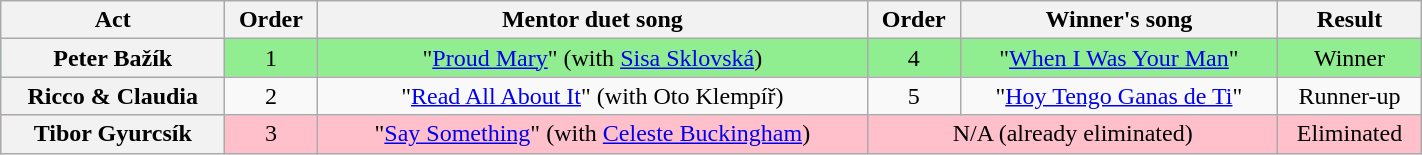<table class="wikitable plainrowheaders" style="text-align:center; width:75%;">
<tr>
<th scope="col">Act</th>
<th scope="col">Order</th>
<th scope="col">Mentor duet song</th>
<th scope="col">Order</th>
<th scope="col">Winner's song</th>
<th scope="col">Result</th>
</tr>
<tr bgcolor="90EE90">
<th scope="row">Peter Bažík</th>
<td>1</td>
<td>"<a href='#'>Proud Mary</a>" (with <a href='#'>Sisa Sklovská</a>)</td>
<td>4</td>
<td>"<a href='#'>When I Was Your Man</a>"</td>
<td>Winner</td>
</tr>
<tr>
<th scope="row">Ricco & Claudia</th>
<td>2</td>
<td>"<a href='#'>Read All About It</a>" (with Oto Klempíř)</td>
<td>5</td>
<td>"<a href='#'>Hoy Tengo Ganas de Ti</a>"</td>
<td>Runner-up</td>
</tr>
<tr bgcolor="FFC0CB">
<th scope="row">Tibor Gyurcsík</th>
<td>3</td>
<td>"<a href='#'>Say Something</a>" (with <a href='#'>Celeste Buckingham</a>)</td>
<td colspan="2">N/A (already eliminated)</td>
<td>Eliminated</td>
</tr>
</table>
